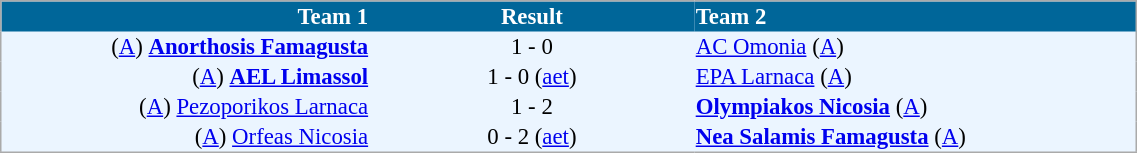<table cellspacing="0" style="background: #EBF5FF; border: 1px #aaa solid; border-collapse: collapse; font-size: 95%;" width=60%>
<tr bgcolor=#006699 style="color:white;">
<th width=25% align="right">Team 1</th>
<th width=22% align="center">Result</th>
<th width=30% align="left">Team 2</th>
</tr>
<tr>
<td align=right>(<a href='#'>A</a>) <strong><a href='#'>Anorthosis Famagusta</a></strong></td>
<td align=center>1 - 0</td>
<td align=left><a href='#'>AC Omonia</a> (<a href='#'>A</a>)</td>
</tr>
<tr>
<td align=right>(<a href='#'>A</a>) <strong><a href='#'>AEL Limassol</a></strong></td>
<td align="center">1 - 0 (<a href='#'>aet</a>)</td>
<td align="left"><a href='#'>EPA Larnaca</a> (<a href='#'>A</a>)</td>
</tr>
<tr>
<td align=right>(<a href='#'>A</a>) <a href='#'>Pezoporikos Larnaca</a></td>
<td align="center">1 - 2</td>
<td align="left"><strong><a href='#'>Olympiakos Nicosia</a></strong> (<a href='#'>A</a>)</td>
</tr>
<tr>
<td align=right>(<a href='#'>A</a>) <a href='#'>Orfeas Nicosia</a></td>
<td align=center>0 - 2 (<a href='#'>aet</a>)</td>
<td align="left"><strong><a href='#'>Nea Salamis Famagusta</a></strong> (<a href='#'>A</a>)</td>
</tr>
<tr>
</tr>
</table>
